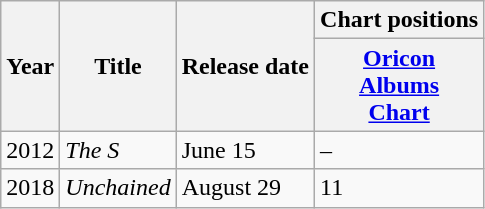<table class="wikitable">
<tr>
<th rowspan="2">Year</th>
<th rowspan="2">Title</th>
<th rowspan="2">Release date</th>
<th>Chart positions</th>
</tr>
<tr>
<th><a href='#'>Oricon<br>Albums<br>Chart</a></th>
</tr>
<tr>
<td>2012</td>
<td><em>The S</em></td>
<td>June 15</td>
<td>–</td>
</tr>
<tr>
<td>2018</td>
<td><em>Unchained</em></td>
<td>August 29</td>
<td>11</td>
</tr>
</table>
